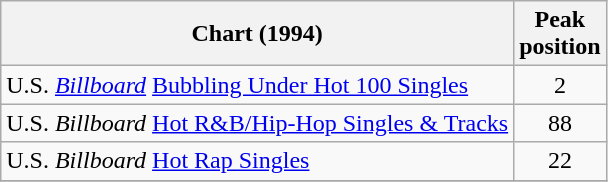<table class="wikitable">
<tr>
<th align="left">Chart (1994)</th>
<th align="center">Peak<br>position</th>
</tr>
<tr>
<td align="left">U.S. <a href='#'><em>Billboard</em></a> <a href='#'>Bubbling Under Hot 100 Singles</a></td>
<td align="center">2</td>
</tr>
<tr>
<td align="left">U.S. <em>Billboard</em> <a href='#'>Hot R&B/Hip-Hop Singles & Tracks</a></td>
<td align="center">88</td>
</tr>
<tr>
<td align="left">U.S. <em>Billboard</em> <a href='#'>Hot Rap Singles</a></td>
<td align="center">22</td>
</tr>
<tr>
</tr>
</table>
